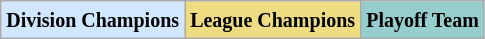<table class="wikitable" border="1">
<tr>
<td bgcolor="#D0E7FF"><small><strong>Division Champions</strong> </small></td>
<td bgcolor="#EEDC82"><small><strong>League Champions</strong> </small></td>
<td bgcolor="#96CDCD"><small><strong>Playoff Team</strong> </small></td>
</tr>
</table>
